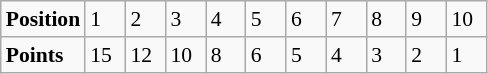<table class="wikitable" style="font-size: 90%;">
<tr>
<td><strong>Position</strong></td>
<td width=20>1</td>
<td width=20>2</td>
<td width=20>3</td>
<td width=20>4</td>
<td width=20>5</td>
<td width=20>6</td>
<td width=20>7</td>
<td width=20>8</td>
<td width=20>9</td>
<td width=20>10</td>
</tr>
<tr>
<td><strong>Points</strong></td>
<td>15</td>
<td>12</td>
<td>10</td>
<td>8</td>
<td>6</td>
<td>5</td>
<td>4</td>
<td>3</td>
<td>2</td>
<td>1</td>
</tr>
</table>
